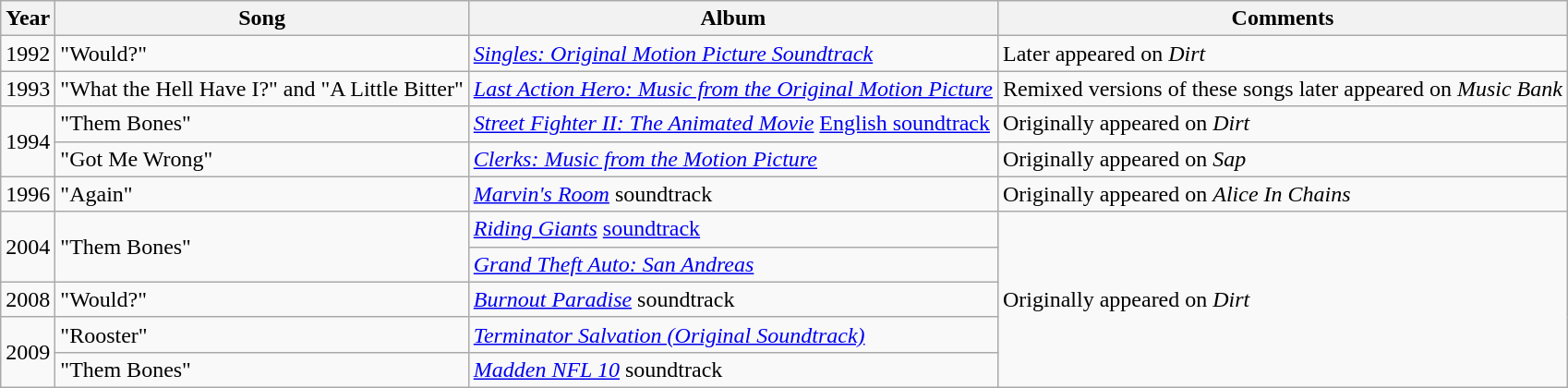<table class="wikitable">
<tr>
<th>Year</th>
<th>Song</th>
<th>Album</th>
<th>Comments</th>
</tr>
<tr>
<td>1992</td>
<td>"Would?"</td>
<td><em><a href='#'>Singles: Original Motion Picture Soundtrack</a></em></td>
<td>Later appeared on <em>Dirt</em></td>
</tr>
<tr>
<td>1993</td>
<td>"What the Hell Have I?" and "A Little Bitter"</td>
<td><em><a href='#'>Last Action Hero: Music from the Original Motion Picture</a></em></td>
<td>Remixed versions of these songs later appeared on <em>Music Bank</em></td>
</tr>
<tr>
<td rowspan="2">1994</td>
<td>"Them Bones"</td>
<td><em><a href='#'>Street Fighter II: The Animated Movie</a></em> <a href='#'>English soundtrack</a></td>
<td>Originally appeared on <em>Dirt</em></td>
</tr>
<tr>
<td>"Got Me Wrong"</td>
<td><em><a href='#'>Clerks: Music from the Motion Picture</a></em></td>
<td>Originally appeared on <em>Sap</em></td>
</tr>
<tr>
<td>1996</td>
<td>"Again"</td>
<td><em><a href='#'>Marvin's Room</a></em> soundtrack</td>
<td>Originally appeared on <em>Alice In Chains</em></td>
</tr>
<tr>
<td rowspan="2" style="text-align:center">2004</td>
<td rowspan="2">"Them Bones"</td>
<td><em><a href='#'>Riding Giants</a></em> <a href='#'>soundtrack</a></td>
<td rowspan="5">Originally appeared on <em>Dirt</em></td>
</tr>
<tr>
<td><em><a href='#'>Grand Theft Auto: San Andreas</a></em></td>
</tr>
<tr>
<td>2008</td>
<td>"Would?"</td>
<td><em><a href='#'>Burnout Paradise</a></em> soundtrack</td>
</tr>
<tr>
<td rowspan="2">2009</td>
<td>"Rooster"</td>
<td><em><a href='#'>Terminator Salvation (Original Soundtrack)</a></em></td>
</tr>
<tr>
<td>"Them Bones"</td>
<td><em><a href='#'>Madden NFL 10</a></em> soundtrack</td>
</tr>
</table>
